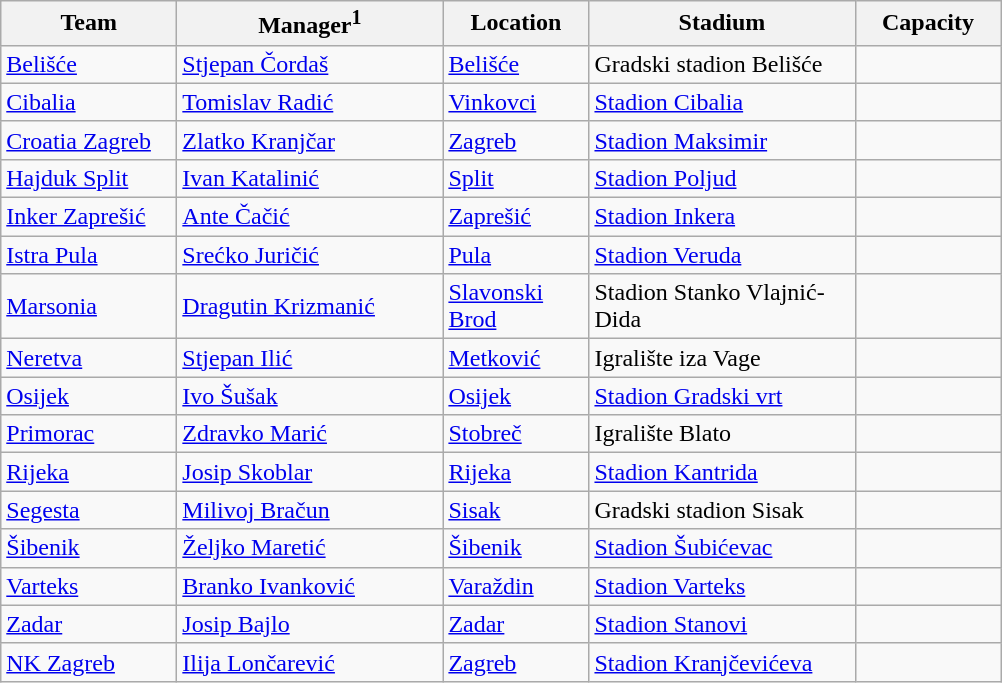<table class="wikitable sortable" style="text-align: left;">
<tr>
<th width="110">Team</th>
<th width="170">Manager<sup>1</sup></th>
<th width="90">Location</th>
<th width="170">Stadium</th>
<th width="90">Capacity</th>
</tr>
<tr>
<td><a href='#'>Belišće</a></td>
<td> <a href='#'>Stjepan Čordaš</a></td>
<td><a href='#'>Belišće</a></td>
<td>Gradski stadion Belišće</td>
<td></td>
</tr>
<tr>
<td><a href='#'>Cibalia</a></td>
<td> <a href='#'>Tomislav Radić</a></td>
<td><a href='#'>Vinkovci</a></td>
<td><a href='#'>Stadion Cibalia</a></td>
<td></td>
</tr>
<tr>
<td><a href='#'>Croatia Zagreb</a></td>
<td> <a href='#'>Zlatko Kranjčar</a></td>
<td><a href='#'>Zagreb</a></td>
<td><a href='#'>Stadion Maksimir</a></td>
<td></td>
</tr>
<tr>
<td><a href='#'>Hajduk Split</a></td>
<td> <a href='#'>Ivan Katalinić</a></td>
<td><a href='#'>Split</a></td>
<td><a href='#'>Stadion Poljud</a></td>
<td></td>
</tr>
<tr>
<td><a href='#'>Inker Zaprešić</a></td>
<td> <a href='#'>Ante Čačić</a></td>
<td><a href='#'>Zaprešić</a></td>
<td><a href='#'>Stadion Inkera</a></td>
<td></td>
</tr>
<tr>
<td><a href='#'>Istra Pula</a></td>
<td> <a href='#'>Srećko Juričić</a></td>
<td><a href='#'>Pula</a></td>
<td><a href='#'>Stadion Veruda</a></td>
<td></td>
</tr>
<tr>
<td><a href='#'>Marsonia</a></td>
<td> <a href='#'>Dragutin Krizmanić</a></td>
<td><a href='#'>Slavonski Brod</a></td>
<td>Stadion Stanko Vlajnić-Dida</td>
<td></td>
</tr>
<tr>
<td><a href='#'>Neretva</a></td>
<td> <a href='#'>Stjepan Ilić</a></td>
<td><a href='#'>Metković</a></td>
<td>Igralište iza Vage</td>
<td></td>
</tr>
<tr>
<td><a href='#'>Osijek</a></td>
<td> <a href='#'>Ivo Šušak</a></td>
<td><a href='#'>Osijek</a></td>
<td><a href='#'>Stadion Gradski vrt</a></td>
<td></td>
</tr>
<tr>
<td><a href='#'>Primorac</a></td>
<td> <a href='#'>Zdravko Marić</a></td>
<td><a href='#'>Stobreč</a></td>
<td>Igralište Blato</td>
<td></td>
</tr>
<tr>
<td><a href='#'>Rijeka</a></td>
<td> <a href='#'>Josip Skoblar</a></td>
<td><a href='#'>Rijeka</a></td>
<td><a href='#'>Stadion Kantrida</a></td>
<td></td>
</tr>
<tr>
<td><a href='#'>Segesta</a></td>
<td> <a href='#'>Milivoj Bračun</a></td>
<td><a href='#'>Sisak</a></td>
<td>Gradski stadion Sisak</td>
<td></td>
</tr>
<tr>
<td><a href='#'>Šibenik</a></td>
<td> <a href='#'>Željko Maretić</a></td>
<td><a href='#'>Šibenik</a></td>
<td><a href='#'>Stadion Šubićevac</a></td>
<td></td>
</tr>
<tr>
<td><a href='#'>Varteks</a></td>
<td> <a href='#'>Branko Ivanković</a></td>
<td><a href='#'>Varaždin</a></td>
<td><a href='#'>Stadion Varteks</a></td>
<td></td>
</tr>
<tr>
<td><a href='#'>Zadar</a></td>
<td> <a href='#'>Josip Bajlo</a></td>
<td><a href='#'>Zadar</a></td>
<td><a href='#'>Stadion Stanovi</a></td>
<td></td>
</tr>
<tr>
<td><a href='#'>NK Zagreb</a></td>
<td> <a href='#'>Ilija Lončarević</a></td>
<td><a href='#'>Zagreb</a></td>
<td><a href='#'>Stadion Kranjčevićeva</a></td>
<td></td>
</tr>
</table>
